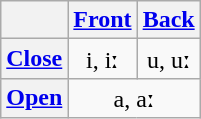<table class="wikitable IPA" style="text-align: center;">
<tr>
<th></th>
<th><a href='#'>Front</a></th>
<th><a href='#'>Back</a></th>
</tr>
<tr>
<th><a href='#'>Close</a></th>
<td>i, iː</td>
<td>u, uː</td>
</tr>
<tr>
<th><a href='#'>Open</a></th>
<td colspan="2">a, aː</td>
</tr>
</table>
